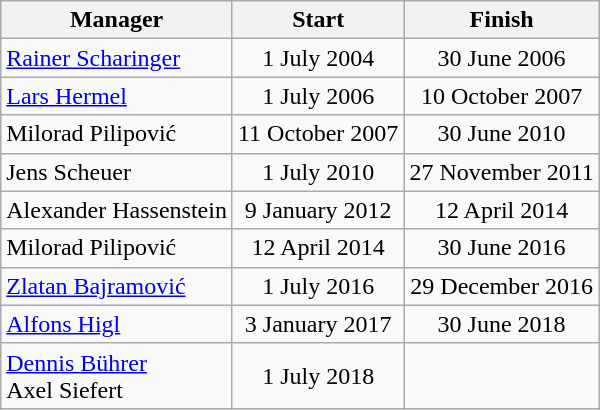<table class="wikitable">
<tr>
<th>Manager</th>
<th>Start</th>
<th>Finish</th>
</tr>
<tr align="center">
<td align="left"> <a href='#'>Rainer Scharinger</a></td>
<td>1 July 2004</td>
<td>30 June 2006</td>
</tr>
<tr align="center">
<td align="left"> <a href='#'>Lars Hermel</a></td>
<td>1 July 2006</td>
<td>10 October 2007</td>
</tr>
<tr align="center">
<td align="left"> Milorad Pilipović</td>
<td>11 October 2007</td>
<td>30 June 2010</td>
</tr>
<tr align="center">
<td align="left"> Jens Scheuer</td>
<td>1 July 2010</td>
<td>27 November 2011</td>
</tr>
<tr align="center">
<td align="left"> Alexander Hassenstein</td>
<td>9 January 2012</td>
<td>12 April 2014</td>
</tr>
<tr align="center">
<td align="left"> Milorad Pilipović</td>
<td>12 April 2014</td>
<td>30 June 2016</td>
</tr>
<tr align="center">
<td align="left"> <a href='#'>Zlatan Bajramović</a></td>
<td>1 July 2016</td>
<td>29 December 2016</td>
</tr>
<tr align="center">
<td align="left"> <a href='#'>Alfons Higl</a></td>
<td>3 January 2017</td>
<td>30 June 2018</td>
</tr>
<tr align="center">
<td align="left"> <a href='#'>Dennis Bührer</a> <br>  Axel Siefert</td>
<td>1 July 2018</td>
<td></td>
</tr>
</table>
